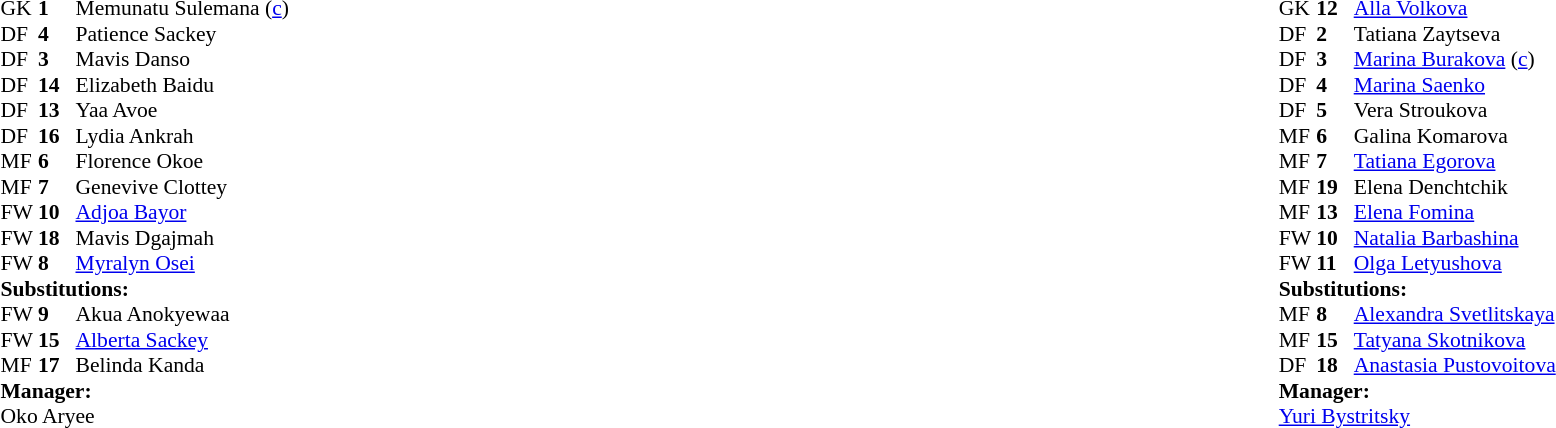<table width="100%">
<tr>
<td valign="top" width="50%"><br><table style="font-size: 90%" cellspacing="0" cellpadding="0">
<tr>
<th width="25"></th>
<th width="25"></th>
</tr>
<tr>
<td>GK</td>
<td><strong>1</strong></td>
<td>Memunatu Sulemana (<a href='#'>c</a>)</td>
</tr>
<tr>
<td>DF</td>
<td><strong>4</strong></td>
<td>Patience Sackey</td>
<td></td>
<td></td>
</tr>
<tr>
<td>DF</td>
<td><strong>3</strong></td>
<td>Mavis Danso</td>
</tr>
<tr>
<td>DF</td>
<td><strong>14</strong></td>
<td>Elizabeth Baidu</td>
</tr>
<tr>
<td>DF</td>
<td><strong>13</strong></td>
<td>Yaa Avoe</td>
<td></td>
<td></td>
</tr>
<tr>
<td>DF</td>
<td><strong>16</strong></td>
<td>Lydia Ankrah</td>
</tr>
<tr>
<td>MF</td>
<td><strong>6</strong></td>
<td>Florence Okoe</td>
</tr>
<tr>
<td>MF</td>
<td><strong>7</strong></td>
<td>Genevive Clottey</td>
</tr>
<tr>
<td>FW</td>
<td><strong>10</strong></td>
<td><a href='#'>Adjoa Bayor</a></td>
</tr>
<tr>
<td>FW</td>
<td><strong>18</strong></td>
<td>Mavis Dgajmah</td>
</tr>
<tr>
<td>FW</td>
<td><strong>8</strong></td>
<td><a href='#'>Myralyn Osei</a></td>
<td></td>
<td></td>
</tr>
<tr>
<td colspan=3><strong>Substitutions:</strong></td>
</tr>
<tr>
<td>FW</td>
<td><strong>9</strong></td>
<td>Akua Anokyewaa</td>
<td></td>
<td></td>
</tr>
<tr>
<td>FW</td>
<td><strong>15</strong></td>
<td><a href='#'>Alberta Sackey</a></td>
<td></td>
<td></td>
</tr>
<tr>
<td>MF</td>
<td><strong>17</strong></td>
<td>Belinda Kanda</td>
<td></td>
<td></td>
</tr>
<tr>
<td colspan=3><strong>Manager:</strong></td>
</tr>
<tr>
<td colspan=4>Oko Aryee</td>
</tr>
</table>
</td>
<td valign="top" width="50%"><br><table style="font-size: 90%" cellspacing="0" cellpadding="0" align="center">
<tr>
<th width=25></th>
<th width=25></th>
</tr>
<tr>
<td>GK</td>
<td><strong>12</strong></td>
<td><a href='#'>Alla Volkova</a></td>
</tr>
<tr>
<td>DF</td>
<td><strong>2</strong></td>
<td>Tatiana Zaytseva</td>
</tr>
<tr>
<td>DF</td>
<td><strong>3</strong></td>
<td><a href='#'>Marina Burakova</a> (<a href='#'>c</a>)</td>
</tr>
<tr>
<td>DF</td>
<td><strong>4</strong></td>
<td><a href='#'>Marina Saenko</a></td>
<td></td>
<td></td>
</tr>
<tr>
<td>DF</td>
<td><strong>5</strong></td>
<td>Vera Stroukova</td>
</tr>
<tr>
<td>MF</td>
<td><strong>6</strong></td>
<td>Galina Komarova</td>
</tr>
<tr>
<td>MF</td>
<td><strong>7</strong></td>
<td><a href='#'>Tatiana Egorova</a></td>
<td></td>
<td></td>
</tr>
<tr>
<td>MF</td>
<td><strong>19</strong></td>
<td>Elena Denchtchik</td>
<td></td>
<td></td>
</tr>
<tr>
<td>MF</td>
<td><strong>13</strong></td>
<td><a href='#'>Elena Fomina</a></td>
</tr>
<tr>
<td>FW</td>
<td><strong>10</strong></td>
<td><a href='#'>Natalia Barbashina</a></td>
</tr>
<tr>
<td>FW</td>
<td><strong>11</strong></td>
<td><a href='#'>Olga Letyushova</a></td>
</tr>
<tr>
<td colspan=3><strong>Substitutions:</strong></td>
</tr>
<tr>
<td>MF</td>
<td><strong>8</strong></td>
<td><a href='#'>Alexandra Svetlitskaya</a></td>
<td></td>
<td></td>
</tr>
<tr>
<td>MF</td>
<td><strong>15</strong></td>
<td><a href='#'>Tatyana Skotnikova</a></td>
<td></td>
<td></td>
</tr>
<tr>
<td>DF</td>
<td><strong>18</strong></td>
<td><a href='#'>Anastasia Pustovoitova</a></td>
<td></td>
<td></td>
</tr>
<tr>
<td colspan=3><strong>Manager:</strong></td>
</tr>
<tr>
<td colspan=4><a href='#'>Yuri Bystritsky</a></td>
</tr>
</table>
</td>
</tr>
</table>
